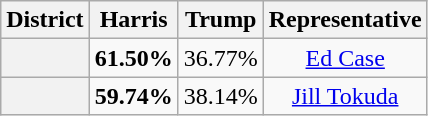<table class="wikitable">
<tr>
<th>District</th>
<th>Harris</th>
<th>Trump</th>
<th>Representative</th>
</tr>
<tr align=center>
<th></th>
<td><strong>61.50%</strong></td>
<td>36.77%</td>
<td><a href='#'>Ed Case</a></td>
</tr>
<tr align=center>
<th></th>
<td><strong>59.74%</strong></td>
<td>38.14%</td>
<td><a href='#'>Jill Tokuda</a></td>
</tr>
</table>
